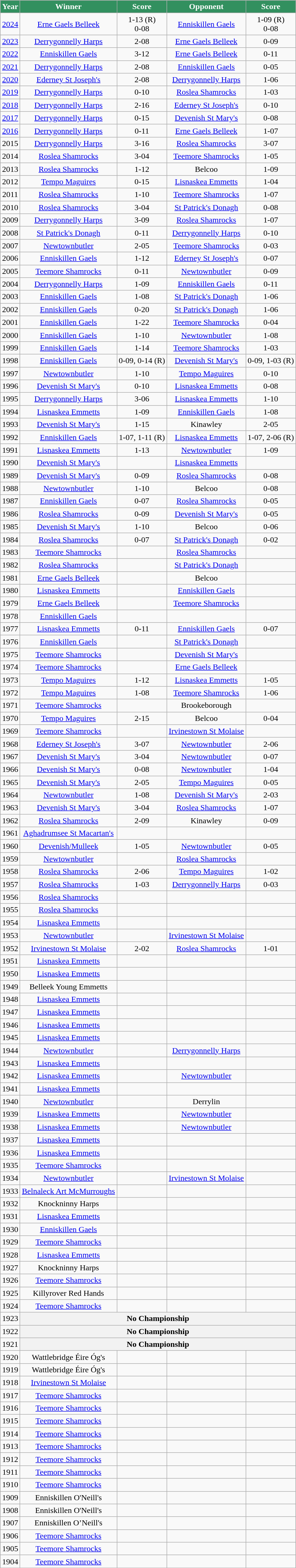<table class="wikitable" style="text-align:center;">
<tr>
<th style="background:#32905f;color:white">Year</th>
<th style="background:#32905f;color:white">Winner</th>
<th style="background:#32905f;color:white">Score</th>
<th style="background:#32905f;color:white">Opponent</th>
<th style="background:#32905f;color:white">Score</th>
</tr>
<tr>
<td><a href='#'>2024</a></td>
<td><a href='#'>Erne Gaels Belleek</a></td>
<td>1-13 (R)<br>0-08</td>
<td><a href='#'>Enniskillen Gaels</a></td>
<td>1-09 (R)<br>0-08</td>
</tr>
<tr>
<td><a href='#'>2023</a></td>
<td><a href='#'>Derrygonnelly Harps</a></td>
<td>2-08</td>
<td><a href='#'>Erne Gaels Belleek</a></td>
<td>0-09</td>
</tr>
<tr>
<td><a href='#'>2022</a></td>
<td><a href='#'>Enniskillen Gaels</a></td>
<td>3-12</td>
<td><a href='#'>Erne Gaels Belleek</a></td>
<td>0-11</td>
</tr>
<tr>
<td><a href='#'>2021</a></td>
<td><a href='#'>Derrygonnelly Harps</a></td>
<td>2-08</td>
<td><a href='#'>Enniskillen Gaels</a></td>
<td>0-05</td>
</tr>
<tr>
<td><a href='#'>2020</a></td>
<td><a href='#'>Ederney St Joseph's</a></td>
<td>2-08</td>
<td><a href='#'>Derrygonnelly Harps</a></td>
<td>1-06</td>
</tr>
<tr>
<td><a href='#'>2019</a></td>
<td><a href='#'>Derrygonnelly Harps</a></td>
<td>0-10</td>
<td><a href='#'>Roslea Shamrocks</a></td>
<td>1-03</td>
</tr>
<tr>
<td><a href='#'>2018</a></td>
<td><a href='#'>Derrygonnelly Harps</a></td>
<td>2-16</td>
<td><a href='#'>Ederney St Joseph's</a></td>
<td>0-10</td>
</tr>
<tr>
<td><a href='#'>2017</a></td>
<td><a href='#'>Derrygonnelly Harps</a></td>
<td>0-15</td>
<td><a href='#'>Devenish St Mary's</a></td>
<td>0-08</td>
</tr>
<tr>
<td><a href='#'>2016</a></td>
<td><a href='#'>Derrygonnelly Harps</a></td>
<td>0-11</td>
<td><a href='#'>Erne Gaels Belleek</a></td>
<td>1-07</td>
</tr>
<tr>
<td>2015</td>
<td><a href='#'>Derrygonnelly Harps</a></td>
<td>3-16</td>
<td><a href='#'>Roslea Shamrocks</a></td>
<td>3-07</td>
</tr>
<tr>
<td>2014</td>
<td><a href='#'>Roslea Shamrocks</a></td>
<td>3-04</td>
<td><a href='#'>Teemore Shamrocks</a></td>
<td>1-05</td>
</tr>
<tr>
<td>2013</td>
<td><a href='#'>Roslea Shamrocks</a></td>
<td>1-12</td>
<td>Belcoo</td>
<td>1-09</td>
</tr>
<tr>
<td>2012</td>
<td><a href='#'>Tempo Maguires</a></td>
<td>0-15</td>
<td><a href='#'>Lisnaskea Emmetts</a></td>
<td>1-04</td>
</tr>
<tr>
<td>2011</td>
<td><a href='#'>Roslea Shamrocks</a></td>
<td>1-10</td>
<td><a href='#'>Teemore Shamrocks</a></td>
<td>1-07</td>
</tr>
<tr>
<td>2010</td>
<td><a href='#'>Roslea Shamrocks</a></td>
<td>3-04</td>
<td><a href='#'>St Patrick's Donagh</a></td>
<td>0-08</td>
</tr>
<tr>
<td>2009</td>
<td><a href='#'>Derrygonnelly Harps</a></td>
<td>3-09</td>
<td><a href='#'>Roslea Shamrocks</a></td>
<td>1-07</td>
</tr>
<tr>
<td>2008</td>
<td><a href='#'>St Patrick's Donagh</a></td>
<td>0-11</td>
<td><a href='#'>Derrygonnelly Harps</a></td>
<td>0-10</td>
</tr>
<tr>
<td>2007</td>
<td><a href='#'>Newtownbutler</a></td>
<td>2-05</td>
<td><a href='#'>Teemore Shamrocks</a></td>
<td>0-03</td>
</tr>
<tr>
<td>2006</td>
<td><a href='#'>Enniskillen Gaels</a></td>
<td>1-12</td>
<td><a href='#'>Ederney St Joseph's</a></td>
<td>0-07</td>
</tr>
<tr>
<td>2005</td>
<td><a href='#'>Teemore Shamrocks</a></td>
<td>0-11</td>
<td><a href='#'>Newtownbutler</a></td>
<td>0-09</td>
</tr>
<tr>
<td>2004</td>
<td><a href='#'>Derrygonnelly Harps</a></td>
<td>1-09</td>
<td><a href='#'>Enniskillen Gaels</a></td>
<td>0-11</td>
</tr>
<tr>
<td>2003</td>
<td><a href='#'>Enniskillen Gaels</a></td>
<td>1-08</td>
<td><a href='#'>St Patrick's Donagh</a></td>
<td>1-06</td>
</tr>
<tr>
<td>2002</td>
<td><a href='#'>Enniskillen Gaels</a></td>
<td>0-20</td>
<td><a href='#'>St Patrick's Donagh</a></td>
<td>1-06</td>
</tr>
<tr>
<td>2001</td>
<td><a href='#'>Enniskillen Gaels</a></td>
<td>1-22</td>
<td><a href='#'>Teemore Shamrocks</a></td>
<td>0-04</td>
</tr>
<tr>
<td>2000</td>
<td><a href='#'>Enniskillen Gaels</a></td>
<td>1-10</td>
<td><a href='#'>Newtownbutler</a></td>
<td>1-08</td>
</tr>
<tr>
<td>1999</td>
<td><a href='#'>Enniskillen Gaels</a></td>
<td>1-14</td>
<td><a href='#'>Teemore Shamrocks</a></td>
<td>1-03</td>
</tr>
<tr>
<td>1998</td>
<td><a href='#'>Enniskillen Gaels</a></td>
<td>0-09, 0-14 (R)</td>
<td><a href='#'>Devenish St Mary's</a></td>
<td>0-09, 1-03 (R)</td>
</tr>
<tr>
<td>1997</td>
<td><a href='#'>Newtownbutler</a></td>
<td>1-10</td>
<td><a href='#'>Tempo Maguires</a></td>
<td>0-10</td>
</tr>
<tr>
<td>1996</td>
<td><a href='#'>Devenish St Mary's</a></td>
<td>0-10</td>
<td><a href='#'>Lisnaskea Emmetts</a></td>
<td>0-08</td>
</tr>
<tr>
<td>1995</td>
<td><a href='#'>Derrygonnelly Harps</a></td>
<td>3-06</td>
<td><a href='#'>Lisnaskea Emmetts</a></td>
<td>1-10</td>
</tr>
<tr>
<td>1994</td>
<td><a href='#'>Lisnaskea Emmetts</a></td>
<td>1-09</td>
<td><a href='#'>Enniskillen Gaels</a></td>
<td>1-08</td>
</tr>
<tr>
<td>1993</td>
<td><a href='#'>Devenish St Mary's</a></td>
<td>1-15</td>
<td>Kinawley</td>
<td>2-05</td>
</tr>
<tr>
<td>1992</td>
<td><a href='#'>Enniskillen Gaels</a></td>
<td>1-07, 1-11 (R)</td>
<td><a href='#'>Lisnaskea Emmetts</a></td>
<td>1-07, 2-06 (R)</td>
</tr>
<tr>
<td>1991</td>
<td><a href='#'>Lisnaskea Emmetts</a></td>
<td>1-13</td>
<td><a href='#'>Newtownbutler</a></td>
<td>1-09</td>
</tr>
<tr>
<td>1990</td>
<td><a href='#'>Devenish St Mary's</a></td>
<td></td>
<td><a href='#'>Lisnaskea Emmetts</a></td>
<td></td>
</tr>
<tr>
<td>1989</td>
<td><a href='#'>Devenish St Mary's</a></td>
<td>0-09</td>
<td><a href='#'>Roslea Shamrocks</a></td>
<td>0-08</td>
</tr>
<tr>
<td>1988</td>
<td><a href='#'>Newtownbutler</a></td>
<td>1-10</td>
<td>Belcoo</td>
<td>0-08</td>
</tr>
<tr>
<td>1987</td>
<td><a href='#'>Enniskillen Gaels</a></td>
<td>0-07</td>
<td><a href='#'>Roslea Shamrocks</a></td>
<td>0-05</td>
</tr>
<tr>
<td>1986</td>
<td><a href='#'>Roslea Shamrocks</a></td>
<td>0-09</td>
<td><a href='#'>Devenish St Mary's</a></td>
<td>0-05</td>
</tr>
<tr>
<td>1985</td>
<td><a href='#'>Devenish St Mary's</a></td>
<td>1-10</td>
<td>Belcoo</td>
<td>0-06</td>
</tr>
<tr>
<td>1984</td>
<td><a href='#'>Roslea Shamrocks</a></td>
<td>0-07</td>
<td><a href='#'>St Patrick's Donagh</a></td>
<td>0-02</td>
</tr>
<tr>
<td>1983</td>
<td><a href='#'>Teemore Shamrocks</a></td>
<td></td>
<td><a href='#'>Roslea Shamrocks</a></td>
<td></td>
</tr>
<tr>
<td>1982</td>
<td><a href='#'>Roslea Shamrocks</a></td>
<td></td>
<td><a href='#'>St Patrick's Donagh</a></td>
<td></td>
</tr>
<tr>
<td>1981</td>
<td><a href='#'>Erne Gaels Belleek</a></td>
<td></td>
<td>Belcoo</td>
<td></td>
</tr>
<tr>
<td>1980</td>
<td><a href='#'>Lisnaskea Emmetts</a></td>
<td></td>
<td><a href='#'>Enniskillen Gaels</a></td>
<td></td>
</tr>
<tr>
<td>1979</td>
<td><a href='#'>Erne Gaels Belleek</a></td>
<td></td>
<td><a href='#'>Teemore Shamrocks</a></td>
<td></td>
</tr>
<tr>
<td>1978</td>
<td><a href='#'>Enniskillen Gaels</a></td>
<td></td>
<td></td>
<td></td>
</tr>
<tr>
<td>1977</td>
<td><a href='#'>Lisnaskea Emmetts</a></td>
<td>0-11</td>
<td><a href='#'>Enniskillen Gaels</a></td>
<td>0-07</td>
</tr>
<tr>
<td>1976</td>
<td><a href='#'>Enniskillen Gaels</a></td>
<td></td>
<td><a href='#'>St Patrick's Donagh</a></td>
<td></td>
</tr>
<tr>
<td>1975</td>
<td><a href='#'>Teemore Shamrocks</a></td>
<td></td>
<td><a href='#'>Devenish St Mary's</a></td>
<td></td>
</tr>
<tr>
<td>1974</td>
<td><a href='#'>Teemore Shamrocks</a></td>
<td></td>
<td><a href='#'>Erne Gaels Belleek</a></td>
<td></td>
</tr>
<tr>
<td>1973</td>
<td><a href='#'>Tempo Maguires</a></td>
<td>1-12</td>
<td><a href='#'>Lisnaskea Emmetts</a></td>
<td>1-05</td>
</tr>
<tr>
<td>1972</td>
<td><a href='#'>Tempo Maguires</a></td>
<td>1-08</td>
<td><a href='#'>Teemore Shamrocks</a></td>
<td>1-06</td>
</tr>
<tr>
<td>1971</td>
<td><a href='#'>Teemore Shamrocks</a></td>
<td></td>
<td>Brookeborough</td>
<td></td>
</tr>
<tr>
<td>1970</td>
<td><a href='#'>Tempo Maguires</a></td>
<td>2-15</td>
<td>Belcoo</td>
<td>0-04</td>
</tr>
<tr>
<td>1969</td>
<td><a href='#'>Teemore Shamrocks</a></td>
<td></td>
<td><a href='#'>Irvinestown St Molaise</a></td>
<td></td>
</tr>
<tr>
<td>1968</td>
<td><a href='#'>Ederney St Joseph's</a></td>
<td>3-07</td>
<td><a href='#'>Newtownbutler</a></td>
<td>2-06</td>
</tr>
<tr>
<td>1967</td>
<td><a href='#'>Devenish St Mary's</a></td>
<td>3-04</td>
<td><a href='#'>Newtownbutler</a></td>
<td>0-07</td>
</tr>
<tr>
<td>1966</td>
<td><a href='#'>Devenish St Mary's</a></td>
<td>0-08</td>
<td><a href='#'>Newtownbutler</a></td>
<td>1-04</td>
</tr>
<tr>
<td>1965</td>
<td><a href='#'>Devenish St Mary's</a></td>
<td>2-05</td>
<td><a href='#'>Tempo Maguires</a></td>
<td>0-05</td>
</tr>
<tr>
<td>1964</td>
<td><a href='#'>Newtownbutler</a></td>
<td>1-08</td>
<td><a href='#'>Devenish St Mary's</a></td>
<td>2-03</td>
</tr>
<tr>
<td>1963</td>
<td><a href='#'>Devenish St Mary's</a></td>
<td>3-04</td>
<td><a href='#'>Roslea Shamrocks</a></td>
<td>1-07</td>
</tr>
<tr>
<td>1962</td>
<td><a href='#'>Roslea Shamrocks</a></td>
<td>2-09</td>
<td>Kinawley</td>
<td>0-09</td>
</tr>
<tr>
<td>1961</td>
<td><a href='#'>Aghadrumsee St Macartan's</a></td>
<td></td>
<td></td>
<td></td>
</tr>
<tr>
<td>1960</td>
<td><a href='#'>Devenish/Mulleek</a></td>
<td>1-05</td>
<td><a href='#'>Newtownbutler</a></td>
<td>0-05</td>
</tr>
<tr>
<td>1959</td>
<td><a href='#'>Newtownbutler</a></td>
<td></td>
<td><a href='#'>Roslea Shamrocks</a></td>
<td></td>
</tr>
<tr>
<td>1958</td>
<td><a href='#'>Roslea Shamrocks</a></td>
<td>2-06</td>
<td><a href='#'>Tempo Maguires</a></td>
<td>1-02</td>
</tr>
<tr>
<td>1957</td>
<td><a href='#'>Roslea Shamrocks</a></td>
<td>1-03</td>
<td><a href='#'>Derrygonnelly Harps</a></td>
<td>0-03</td>
</tr>
<tr>
<td>1956</td>
<td><a href='#'>Roslea Shamrocks</a></td>
<td></td>
<td></td>
<td></td>
</tr>
<tr>
<td>1955</td>
<td><a href='#'>Roslea Shamrocks</a></td>
<td></td>
<td></td>
<td></td>
</tr>
<tr>
<td>1954</td>
<td><a href='#'>Lisnaskea Emmetts</a></td>
<td></td>
<td></td>
<td></td>
</tr>
<tr>
<td>1953</td>
<td><a href='#'>Newtownbutler</a></td>
<td></td>
<td><a href='#'>Irvinestown St Molaise</a></td>
<td></td>
</tr>
<tr>
<td>1952</td>
<td><a href='#'>Irvinestown St Molaise</a></td>
<td>2-02</td>
<td><a href='#'>Roslea Shamrocks</a></td>
<td>1-01</td>
</tr>
<tr>
<td>1951</td>
<td><a href='#'>Lisnaskea Emmetts</a></td>
<td></td>
<td></td>
<td></td>
</tr>
<tr>
<td>1950</td>
<td><a href='#'>Lisnaskea Emmetts</a></td>
<td></td>
<td></td>
<td></td>
</tr>
<tr>
<td>1949</td>
<td>Belleek Young Emmetts</td>
<td></td>
<td></td>
<td></td>
</tr>
<tr>
<td>1948</td>
<td><a href='#'>Lisnaskea Emmetts</a></td>
<td></td>
<td></td>
<td></td>
</tr>
<tr>
<td>1947</td>
<td><a href='#'>Lisnaskea Emmetts</a></td>
<td></td>
<td></td>
<td></td>
</tr>
<tr>
<td>1946</td>
<td><a href='#'>Lisnaskea Emmetts</a></td>
<td></td>
<td></td>
<td></td>
</tr>
<tr>
<td>1945</td>
<td><a href='#'>Lisnaskea Emmetts</a></td>
<td></td>
<td></td>
<td></td>
</tr>
<tr>
<td>1944</td>
<td><a href='#'>Newtownbutler</a></td>
<td></td>
<td><a href='#'>Derrygonnelly Harps</a></td>
<td></td>
</tr>
<tr>
<td>1943</td>
<td><a href='#'>Lisnaskea Emmetts</a></td>
<td></td>
<td></td>
<td></td>
</tr>
<tr>
<td>1942</td>
<td><a href='#'>Lisnaskea Emmetts</a></td>
<td></td>
<td><a href='#'>Newtownbutler</a></td>
<td></td>
</tr>
<tr>
<td>1941</td>
<td><a href='#'>Lisnaskea Emmetts</a></td>
<td></td>
<td></td>
<td></td>
</tr>
<tr>
<td>1940</td>
<td><a href='#'>Newtownbutler</a></td>
<td></td>
<td>Derrylin</td>
<td></td>
</tr>
<tr>
<td>1939</td>
<td><a href='#'>Lisnaskea Emmetts</a></td>
<td></td>
<td><a href='#'>Newtownbutler</a></td>
<td></td>
</tr>
<tr>
<td>1938</td>
<td><a href='#'>Lisnaskea Emmetts</a></td>
<td></td>
<td><a href='#'>Newtownbutler</a></td>
<td></td>
</tr>
<tr>
<td>1937</td>
<td><a href='#'>Lisnaskea Emmetts</a></td>
<td></td>
<td></td>
<td></td>
</tr>
<tr>
<td>1936</td>
<td><a href='#'>Lisnaskea Emmetts</a></td>
<td></td>
<td></td>
<td></td>
</tr>
<tr>
<td>1935</td>
<td><a href='#'>Teemore Shamrocks</a></td>
<td></td>
<td></td>
<td></td>
</tr>
<tr>
<td>1934</td>
<td><a href='#'>Newtownbutler</a></td>
<td></td>
<td><a href='#'>Irvinestown St Molaise</a></td>
<td></td>
</tr>
<tr>
<td>1933</td>
<td><a href='#'>Belnaleck Art McMurroughs</a></td>
<td></td>
<td></td>
<td></td>
</tr>
<tr>
<td>1932</td>
<td>Knockninny Harps</td>
<td></td>
<td></td>
<td></td>
</tr>
<tr>
<td>1931</td>
<td><a href='#'>Lisnaskea Emmetts</a></td>
<td></td>
<td></td>
<td></td>
</tr>
<tr>
<td>1930</td>
<td><a href='#'>Enniskillen Gaels</a></td>
<td></td>
<td></td>
<td></td>
</tr>
<tr>
<td>1929</td>
<td><a href='#'>Teemore Shamrocks</a></td>
<td></td>
<td></td>
<td></td>
</tr>
<tr>
<td>1928</td>
<td><a href='#'>Lisnaskea Emmetts</a></td>
<td></td>
<td></td>
<td></td>
</tr>
<tr>
<td>1927</td>
<td>Knockninny Harps</td>
<td></td>
<td></td>
<td></td>
</tr>
<tr>
<td>1926</td>
<td><a href='#'>Teemore Shamrocks</a></td>
<td></td>
<td></td>
<td></td>
</tr>
<tr>
<td>1925</td>
<td>Killyrover Red Hands</td>
<td></td>
<td></td>
<td></td>
</tr>
<tr>
<td>1924</td>
<td><a href='#'>Teemore Shamrocks</a></td>
<td></td>
<td></td>
<td></td>
</tr>
<tr>
<td>1923</td>
<th colspan=4 align=center>No Championship</th>
</tr>
<tr>
<td>1922</td>
<th colspan=4 align=center>No Championship</th>
</tr>
<tr>
<td>1921</td>
<th colspan=4 align=center>No Championship</th>
</tr>
<tr>
<td>1920</td>
<td>Wattlebridge Éire Óg's</td>
<td></td>
<td></td>
<td></td>
</tr>
<tr>
<td>1919</td>
<td>Wattlebridge Éire Óg's</td>
<td></td>
<td></td>
<td></td>
</tr>
<tr>
<td>1918</td>
<td><a href='#'>Irvinestown St Molaise</a></td>
<td></td>
<td></td>
<td></td>
</tr>
<tr>
<td>1917</td>
<td><a href='#'>Teemore Shamrocks</a></td>
<td></td>
<td></td>
<td></td>
</tr>
<tr>
<td>1916</td>
<td><a href='#'>Teemore Shamrocks</a></td>
<td></td>
<td></td>
<td></td>
</tr>
<tr>
<td>1915</td>
<td><a href='#'>Teemore Shamrocks</a></td>
<td></td>
<td></td>
<td></td>
</tr>
<tr>
<td>1914</td>
<td><a href='#'>Teemore Shamrocks</a></td>
<td></td>
<td></td>
<td></td>
</tr>
<tr>
<td>1913</td>
<td><a href='#'>Teemore Shamrocks</a></td>
<td></td>
<td></td>
<td></td>
</tr>
<tr>
<td>1912</td>
<td><a href='#'>Teemore Shamrocks</a></td>
<td></td>
<td></td>
<td></td>
</tr>
<tr>
<td>1911</td>
<td><a href='#'>Teemore Shamrocks</a></td>
<td></td>
<td></td>
<td></td>
</tr>
<tr>
<td>1910</td>
<td><a href='#'>Teemore Shamrocks</a></td>
<td></td>
<td></td>
<td></td>
</tr>
<tr>
<td>1909</td>
<td>Enniskillen O'Neill's</td>
<td></td>
<td></td>
<td></td>
</tr>
<tr>
<td>1908</td>
<td>Enniskillen O'Neill's</td>
<td></td>
<td></td>
<td></td>
</tr>
<tr>
<td>1907</td>
<td>Enniskillen O’Neill's</td>
<td></td>
<td></td>
<td></td>
</tr>
<tr>
<td>1906</td>
<td><a href='#'>Teemore Shamrocks</a></td>
<td></td>
<td></td>
<td></td>
</tr>
<tr>
<td>1905</td>
<td><a href='#'>Teemore Shamrocks</a></td>
<td></td>
<td></td>
<td></td>
</tr>
<tr>
<td>1904</td>
<td><a href='#'>Teemore Shamrocks</a></td>
<td></td>
<td></td>
<td></td>
</tr>
</table>
